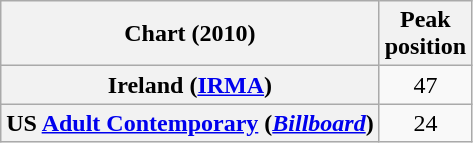<table class="wikitable plainrowheaders sortable" style="text-align:center;">
<tr>
<th scope="col">Chart (2010)</th>
<th scope="col">Peak<br>position</th>
</tr>
<tr>
<th scope="row">Ireland (<a href='#'>IRMA</a>)</th>
<td>47</td>
</tr>
<tr>
<th scope="row">US <a href='#'>Adult Contemporary</a> (<em><a href='#'>Billboard</a></em>)</th>
<td>24</td>
</tr>
</table>
